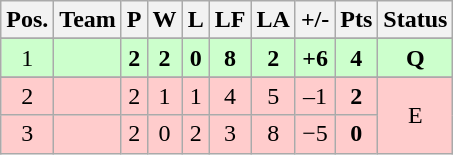<table class="wikitable" style="text-align:center; margin: 1em auto 1em auto, align:left">
<tr>
<th>Pos.</th>
<th>Team</th>
<th>P</th>
<th>W</th>
<th>L</th>
<th>LF</th>
<th>LA</th>
<th>+/-</th>
<th>Pts</th>
<th>Status</th>
</tr>
<tr>
</tr>
<tr style="background-color:#ccffcc">
<td>1</td>
<td style="text-align:left;"></td>
<td><strong>2</strong></td>
<td><strong>2</strong></td>
<td><strong>0</strong></td>
<td><strong>8</strong></td>
<td><strong>2</strong></td>
<td><strong>+6</strong></td>
<td><strong>4</strong></td>
<td><strong>Q</strong></td>
</tr>
<tr>
</tr>
<tr style="background-color:#FFCCCC">
<td>2</td>
<td style="text-align:left;"></td>
<td>2</td>
<td>1</td>
<td>1</td>
<td>4</td>
<td>5</td>
<td>–1</td>
<td><strong>2</strong></td>
<td rowspan=2>E</td>
</tr>
<tr style="background-color:#FFCCCC">
<td>3</td>
<td style="text-align:left;"></td>
<td>2</td>
<td>0</td>
<td>2</td>
<td>3</td>
<td>8</td>
<td>−5</td>
<td><strong>0</strong></td>
</tr>
</table>
